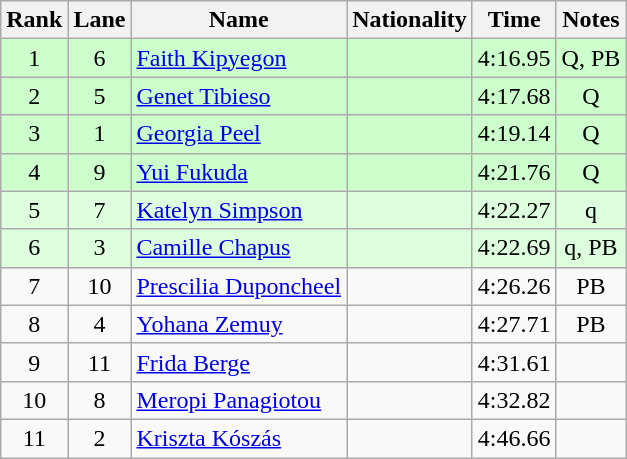<table class="wikitable sortable" style="text-align:center">
<tr>
<th>Rank</th>
<th>Lane</th>
<th>Name</th>
<th>Nationality</th>
<th>Time</th>
<th>Notes</th>
</tr>
<tr bgcolor=ccffcc>
<td align=center>1</td>
<td align=center>6</td>
<td align=left><a href='#'>Faith Kipyegon</a></td>
<td align=left></td>
<td>4:16.95</td>
<td>Q, PB</td>
</tr>
<tr bgcolor=ccffcc>
<td align=center>2</td>
<td align=center>5</td>
<td align=left><a href='#'>Genet Tibieso</a></td>
<td align=left></td>
<td>4:17.68</td>
<td>Q</td>
</tr>
<tr bgcolor=ccffcc>
<td align=center>3</td>
<td align=center>1</td>
<td align=left><a href='#'>Georgia Peel</a></td>
<td align=left></td>
<td>4:19.14</td>
<td>Q</td>
</tr>
<tr bgcolor=ccffcc>
<td align=center>4</td>
<td align=center>9</td>
<td align=left><a href='#'>Yui Fukuda</a></td>
<td align=left></td>
<td>4:21.76</td>
<td>Q</td>
</tr>
<tr bgcolor=ddffdd>
<td align=center>5</td>
<td align=center>7</td>
<td align=left><a href='#'>Katelyn Simpson</a></td>
<td align=left></td>
<td>4:22.27</td>
<td>q</td>
</tr>
<tr bgcolor=ddffdd>
<td align=center>6</td>
<td align=center>3</td>
<td align=left><a href='#'>Camille Chapus</a></td>
<td align=left></td>
<td>4:22.69</td>
<td>q, PB</td>
</tr>
<tr>
<td align=center>7</td>
<td align=center>10</td>
<td align=left><a href='#'>Prescilia Duponcheel</a></td>
<td align=left></td>
<td>4:26.26</td>
<td>PB</td>
</tr>
<tr>
<td align=center>8</td>
<td align=center>4</td>
<td align=left><a href='#'>Yohana Zemuy</a></td>
<td align=left></td>
<td>4:27.71</td>
<td>PB</td>
</tr>
<tr>
<td align=center>9</td>
<td align=center>11</td>
<td align=left><a href='#'>Frida Berge</a></td>
<td align=left></td>
<td>4:31.61</td>
<td></td>
</tr>
<tr>
<td align=center>10</td>
<td align=center>8</td>
<td align=left><a href='#'>Meropi Panagiotou</a></td>
<td align=left></td>
<td>4:32.82</td>
<td></td>
</tr>
<tr>
<td align=center>11</td>
<td align=center>2</td>
<td align=left><a href='#'>Kriszta Kószás</a></td>
<td align=left></td>
<td>4:46.66</td>
<td></td>
</tr>
</table>
